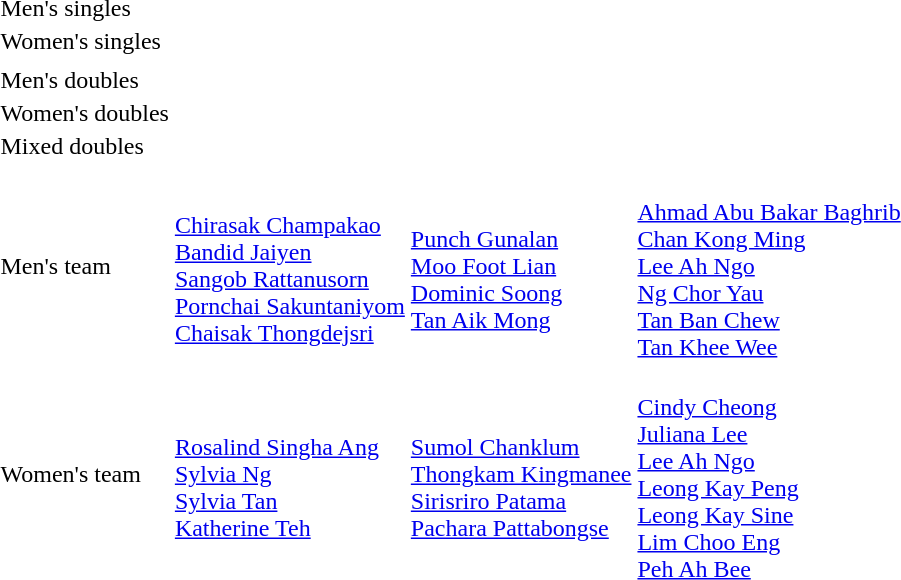<table>
<tr>
<td>Men's singles<br></td>
<td></td>
<td></td>
<td></td>
</tr>
<tr>
<td>Women's singles<br></td>
<td></td>
<td></td>
<td></td>
</tr>
<tr>
<th colspan="4"></th>
</tr>
<tr>
<td>Men's doubles<br></td>
<td></td>
<td></td>
<td></td>
</tr>
<tr>
<td>Women's doubles<br></td>
<td></td>
<td></td>
<td></td>
</tr>
<tr>
<td>Mixed doubles<br></td>
<td></td>
<td></td>
<td></td>
</tr>
<tr>
<th colspan="4"></th>
</tr>
<tr>
<td>Men's team<br></td>
<td><br><a href='#'>Chirasak Champakao</a><br><a href='#'>Bandid Jaiyen</a><br><a href='#'>Sangob Rattanusorn</a><br><a href='#'>Pornchai Sakuntaniyom</a><br><a href='#'>Chaisak Thongdejsri</a></td>
<td><br><a href='#'>Punch Gunalan</a><br><a href='#'>Moo Foot Lian</a><br><a href='#'>Dominic Soong</a><br><a href='#'>Tan Aik Mong</a></td>
<td><br><a href='#'>Ahmad Abu Bakar Baghrib</a><br><a href='#'>Chan Kong Ming</a><br><a href='#'>Lee Ah Ngo</a><br><a href='#'>Ng Chor Yau</a><br><a href='#'>Tan Ban Chew</a><br><a href='#'>Tan Khee Wee</a></td>
</tr>
<tr>
<td>Women's team<br></td>
<td><br><a href='#'>Rosalind Singha Ang</a><br><a href='#'>Sylvia Ng</a><br><a href='#'>Sylvia Tan</a><br><a href='#'>Katherine Teh</a></td>
<td><br><a href='#'>Sumol Chanklum</a><br><a href='#'>Thongkam Kingmanee</a><br><a href='#'>Sirisriro Patama</a><br><a href='#'>Pachara Pattabongse</a></td>
<td><br><a href='#'>Cindy Cheong</a><br><a href='#'>Juliana Lee</a><br><a href='#'>Lee Ah Ngo</a><br><a href='#'>Leong Kay Peng</a><br><a href='#'>Leong Kay Sine</a><br><a href='#'>Lim Choo Eng</a><br><a href='#'>Peh Ah Bee</a></td>
</tr>
</table>
